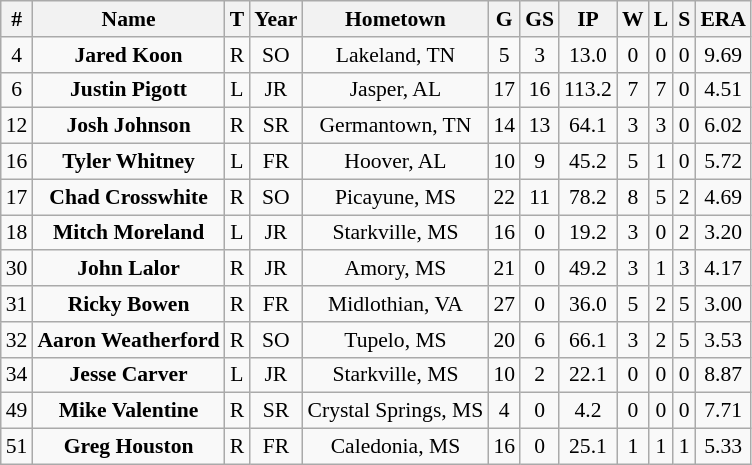<table class="wikitable sortable" style="text-align:center; font-size:90%;">
<tr>
<th>#</th>
<th>Name</th>
<th>T</th>
<th>Year</th>
<th>Hometown</th>
<th>G</th>
<th>GS</th>
<th>IP</th>
<th>W</th>
<th>L</th>
<th>S</th>
<th>ERA</th>
</tr>
<tr>
<td>4</td>
<td><strong>Jared Koon</strong></td>
<td>R</td>
<td>SO</td>
<td>Lakeland, TN</td>
<td>5</td>
<td>3</td>
<td>13.0</td>
<td>0</td>
<td>0</td>
<td>0</td>
<td>9.69</td>
</tr>
<tr>
<td>6</td>
<td><strong>Justin Pigott</strong></td>
<td>L</td>
<td>JR</td>
<td>Jasper, AL</td>
<td>17</td>
<td>16</td>
<td>113.2</td>
<td>7</td>
<td>7</td>
<td>0</td>
<td>4.51</td>
</tr>
<tr>
<td>12</td>
<td><strong>Josh Johnson</strong></td>
<td>R</td>
<td>SR</td>
<td>Germantown, TN</td>
<td>14</td>
<td>13</td>
<td>64.1</td>
<td>3</td>
<td>3</td>
<td>0</td>
<td>6.02</td>
</tr>
<tr>
<td>16</td>
<td><strong>Tyler Whitney</strong></td>
<td>L</td>
<td>FR</td>
<td>Hoover, AL</td>
<td>10</td>
<td>9</td>
<td>45.2</td>
<td>5</td>
<td>1</td>
<td>0</td>
<td>5.72</td>
</tr>
<tr>
<td>17</td>
<td><strong>Chad Crosswhite</strong></td>
<td>R</td>
<td>SO</td>
<td>Picayune, MS</td>
<td>22</td>
<td>11</td>
<td>78.2</td>
<td>8</td>
<td>5</td>
<td>2</td>
<td>4.69</td>
</tr>
<tr>
<td>18</td>
<td><strong>Mitch Moreland</strong></td>
<td>L</td>
<td>JR</td>
<td>Starkville, MS</td>
<td>16</td>
<td>0</td>
<td>19.2</td>
<td>3</td>
<td>0</td>
<td>2</td>
<td>3.20</td>
</tr>
<tr>
<td>30</td>
<td><strong>John Lalor</strong></td>
<td>R</td>
<td>JR</td>
<td>Amory, MS</td>
<td>21</td>
<td>0</td>
<td>49.2</td>
<td>3</td>
<td>1</td>
<td>3</td>
<td>4.17</td>
</tr>
<tr>
<td>31</td>
<td><strong>Ricky Bowen</strong></td>
<td>R</td>
<td>FR</td>
<td>Midlothian, VA</td>
<td>27</td>
<td>0</td>
<td>36.0</td>
<td>5</td>
<td>2</td>
<td>5</td>
<td>3.00</td>
</tr>
<tr>
<td>32</td>
<td><strong>Aaron Weatherford</strong></td>
<td>R</td>
<td>SO</td>
<td>Tupelo, MS</td>
<td>20</td>
<td>6</td>
<td>66.1</td>
<td>3</td>
<td>2</td>
<td>5</td>
<td>3.53</td>
</tr>
<tr>
<td>34</td>
<td><strong>Jesse Carver</strong></td>
<td>L</td>
<td>JR</td>
<td>Starkville, MS</td>
<td>10</td>
<td>2</td>
<td>22.1</td>
<td>0</td>
<td>0</td>
<td>0</td>
<td>8.87</td>
</tr>
<tr>
<td>49</td>
<td><strong>Mike Valentine</strong></td>
<td>R</td>
<td>SR</td>
<td>Crystal Springs, MS</td>
<td>4</td>
<td>0</td>
<td>4.2</td>
<td>0</td>
<td>0</td>
<td>0</td>
<td>7.71</td>
</tr>
<tr>
<td>51</td>
<td><strong>Greg Houston</strong></td>
<td>R</td>
<td>FR</td>
<td>Caledonia, MS</td>
<td>16</td>
<td>0</td>
<td>25.1</td>
<td>1</td>
<td>1</td>
<td>1</td>
<td>5.33</td>
</tr>
</table>
